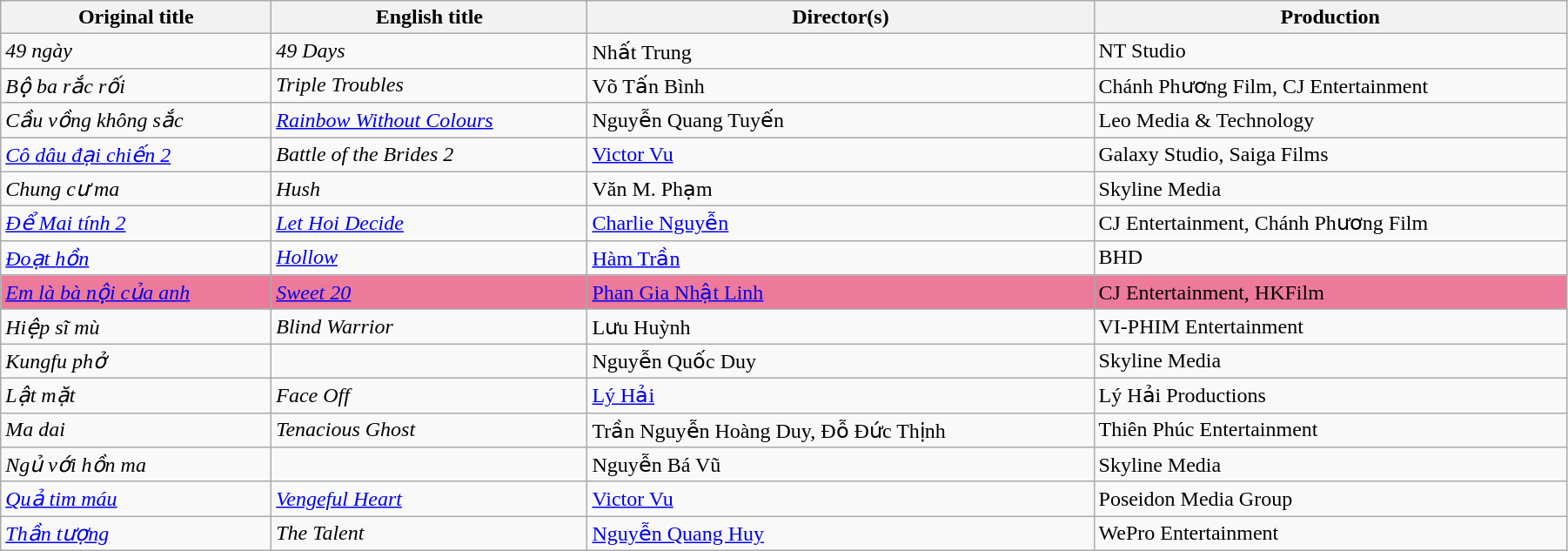<table class="sortable wikitable" style="width:95%; margin-bottom:2px">
<tr>
<th>Original title</th>
<th>English title</th>
<th>Director(s)</th>
<th>Production</th>
</tr>
<tr>
<td><em>49 ngày</em></td>
<td><em>49 Days</em></td>
<td>Nhất Trung</td>
<td>NT Studio</td>
</tr>
<tr>
<td><em>Bộ ba rắc rối</em></td>
<td><em>Triple Troubles</em></td>
<td>Võ Tấn Bình</td>
<td>Chánh Phương Film, CJ Entertainment</td>
</tr>
<tr>
<td><em>Cầu vồng không sắc</em></td>
<td><em><a href='#'>Rainbow Without Colours</a></em></td>
<td>Nguyễn Quang Tuyến</td>
<td>Leo Media & Technology</td>
</tr>
<tr>
<td><em><a href='#'>Cô dâu đại chiến 2</a></em></td>
<td><em>Battle of the Brides 2</em></td>
<td><a href='#'>Victor Vu</a></td>
<td>Galaxy Studio, Saiga Films</td>
</tr>
<tr>
<td><em>Chung cư ma</em></td>
<td><em>Hush</em></td>
<td>Văn M. Phạm</td>
<td>Skyline Media</td>
</tr>
<tr>
<td><em><a href='#'>Để Mai tính 2</a></em></td>
<td><em><a href='#'>Let Hoi Decide</a></em></td>
<td><a href='#'>Charlie Nguyễn</a></td>
<td>CJ Entertainment, Chánh Phương Film</td>
</tr>
<tr>
<td><em><a href='#'>Đoạt hồn</a></em></td>
<td><em><a href='#'>Hollow</a></em></td>
<td><a href='#'>Hàm Trần</a></td>
<td>BHD</td>
</tr>
<tr style="background:#ED7A9B;">
<td><em><a href='#'>Em là bà nội của anh</a></em></td>
<td><em><a href='#'>Sweet 20</a></em></td>
<td><a href='#'>Phan Gia Nhật Linh</a></td>
<td>CJ Entertainment, HKFilm</td>
</tr>
<tr>
<td><em>Hiệp sĩ mù</em></td>
<td><em>Blind Warrior</em></td>
<td>Lưu Huỳnh</td>
<td>VI-PHIM Entertainment</td>
</tr>
<tr>
<td><em>Kungfu phở</em></td>
<td></td>
<td>Nguyễn Quốc Duy</td>
<td>Skyline Media</td>
</tr>
<tr>
<td><em>Lật mặt</em></td>
<td><em>Face Off</em></td>
<td><a href='#'>Lý Hải</a></td>
<td>Lý Hải Productions</td>
</tr>
<tr>
<td><em>Ma dai</em></td>
<td><em>Tenacious Ghost</em></td>
<td>Trần Nguyễn Hoàng Duy, Đỗ Đức Thịnh</td>
<td>Thiên Phúc Entertainment</td>
</tr>
<tr>
<td><em>Ngủ với hồn ma</em></td>
<td></td>
<td>Nguyễn Bá Vũ</td>
<td>Skyline Media</td>
</tr>
<tr>
<td><em><a href='#'>Quả tim máu</a></em></td>
<td><em><a href='#'>Vengeful Heart</a></em></td>
<td><a href='#'>Victor Vu</a></td>
<td>Poseidon Media Group</td>
</tr>
<tr>
<td><em><a href='#'>Thần tượng</a></em></td>
<td><em>The Talent</em></td>
<td><a href='#'>Nguyễn Quang Huy</a></td>
<td>WePro Entertainment</td>
</tr>
</table>
